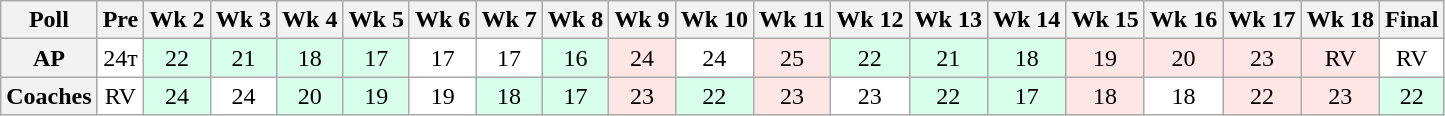<table class="wikitable" style="white-space:nowrap;">
<tr>
<th>Poll</th>
<th>Pre</th>
<th>Wk 2</th>
<th>Wk 3</th>
<th>Wk 4</th>
<th>Wk 5</th>
<th>Wk 6</th>
<th>Wk 7</th>
<th>Wk 8</th>
<th>Wk 9</th>
<th>Wk 10</th>
<th>Wk 11</th>
<th>Wk 12</th>
<th>Wk 13</th>
<th>Wk 14</th>
<th>Wk 15</th>
<th>Wk 16</th>
<th>Wk 17</th>
<th>Wk 18</th>
<th>Final</th>
</tr>
<tr style="text-align:center;">
<th>AP</th>
<td style="background:#FFF;">24т</td>
<td style="background:#D8FFEB;">22</td>
<td style="background:#D8FFEB;">21</td>
<td style="background:#D8FFEB;">18</td>
<td style="background:#D8FFEB;">17</td>
<td style="background:#FFF;">17</td>
<td style="background:#FFF;">17</td>
<td style="background:#D8FFEB;">16</td>
<td style="background:#FFE6E6;">24</td>
<td style="background:#FFF;">24</td>
<td style="background:#FFE6E6;">25</td>
<td style="background:#D8FFEB;">22</td>
<td style="background:#D8FFEB;">21</td>
<td style="background:#D8FFEB;">18</td>
<td style="background:#FFE6E6;">19</td>
<td style="background:#FFE6E6;">20</td>
<td style="background:#FFE6E6;">23</td>
<td style="background:#FFE6E6;">RV</td>
<td style="background:#FFF;">RV</td>
</tr>
<tr style="text-align:center;">
<th>Coaches</th>
<td style="background:#FFF;">RV</td>
<td style="background:#D8FFEB;">24</td>
<td style="background:#FFF;">24</td>
<td style="background:#D8FFEB;">20</td>
<td style="background:#D8FFEB;">19</td>
<td style="background:#FFF;">19</td>
<td style="background:#D8FFEB;">18</td>
<td style="background:#D8FFEB;">17</td>
<td style="background:#FFE6E6;">23</td>
<td style="background:#D8FFEB;">22</td>
<td style="background:#FFE6E6;">23</td>
<td style="background:#FFF;">23</td>
<td style="background:#D8FFEB;">22</td>
<td style="background:#D8FFEB;">17</td>
<td style="background:#FFE6E6;">18</td>
<td style="background:#FFF;">18</td>
<td style="background:#FFE6E6;">22</td>
<td style="background:#FFE6E6;">23</td>
<td style="background:#D8FFEB;">22</td>
</tr>
</table>
